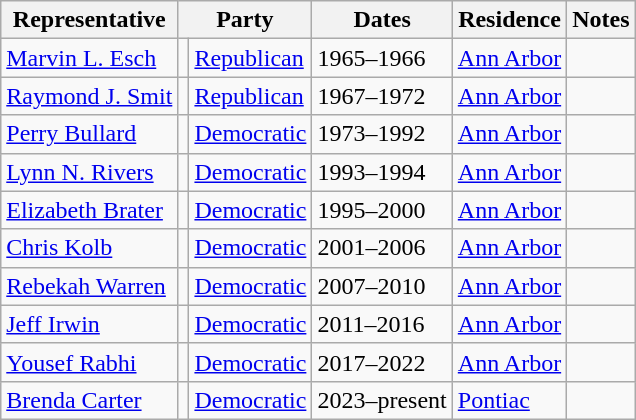<table class=wikitable>
<tr valign=bottom>
<th>Representative</th>
<th colspan="2">Party</th>
<th>Dates</th>
<th>Residence</th>
<th>Notes</th>
</tr>
<tr>
<td><a href='#'>Marvin L. Esch</a></td>
<td bgcolor=></td>
<td><a href='#'>Republican</a></td>
<td>1965–1966</td>
<td><a href='#'>Ann Arbor</a></td>
<td></td>
</tr>
<tr>
<td><a href='#'>Raymond J. Smit</a></td>
<td bgcolor=></td>
<td><a href='#'>Republican</a></td>
<td>1967–1972</td>
<td><a href='#'>Ann Arbor</a></td>
<td></td>
</tr>
<tr>
<td><a href='#'>Perry Bullard</a></td>
<td bgcolor=></td>
<td><a href='#'>Democratic</a></td>
<td>1973–1992</td>
<td><a href='#'>Ann Arbor</a></td>
<td></td>
</tr>
<tr>
<td><a href='#'>Lynn N. Rivers</a></td>
<td bgcolor=></td>
<td><a href='#'>Democratic</a></td>
<td>1993–1994</td>
<td><a href='#'>Ann Arbor</a></td>
<td></td>
</tr>
<tr>
<td><a href='#'>Elizabeth Brater</a></td>
<td bgcolor=></td>
<td><a href='#'>Democratic</a></td>
<td>1995–2000</td>
<td><a href='#'>Ann Arbor</a></td>
<td></td>
</tr>
<tr>
<td><a href='#'>Chris Kolb</a></td>
<td bgcolor=></td>
<td><a href='#'>Democratic</a></td>
<td>2001–2006</td>
<td><a href='#'>Ann Arbor</a></td>
<td></td>
</tr>
<tr>
<td><a href='#'>Rebekah Warren</a></td>
<td bgcolor=></td>
<td><a href='#'>Democratic</a></td>
<td>2007–2010</td>
<td><a href='#'>Ann Arbor</a></td>
<td></td>
</tr>
<tr>
<td><a href='#'>Jeff Irwin</a></td>
<td bgcolor=></td>
<td><a href='#'>Democratic</a></td>
<td>2011–2016</td>
<td><a href='#'>Ann Arbor</a></td>
<td></td>
</tr>
<tr>
<td><a href='#'>Yousef Rabhi</a></td>
<td bgcolor=></td>
<td><a href='#'>Democratic</a></td>
<td>2017–2022</td>
<td><a href='#'>Ann Arbor</a></td>
<td></td>
</tr>
<tr>
<td><a href='#'>Brenda Carter</a></td>
<td bgcolor=></td>
<td><a href='#'>Democratic</a></td>
<td>2023–present</td>
<td><a href='#'>Pontiac</a></td>
<td></td>
</tr>
</table>
